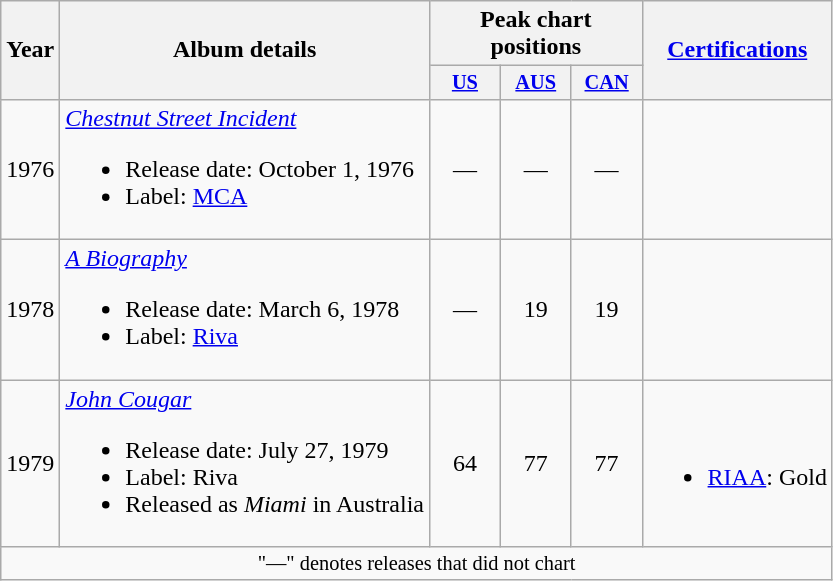<table class="wikitable" style="text-align:center">
<tr>
<th rowspan="2">Year</th>
<th rowspan="2">Album details</th>
<th colspan="3">Peak chart positions</th>
<th rowspan="2"><a href='#'>Certifications</a></th>
</tr>
<tr>
<th style="width:3em;font-size:85%"><a href='#'>US</a><br></th>
<th style="width:3em;font-size:85%"><a href='#'>AUS</a><br></th>
<th style="width:3em;font-size:85%"><a href='#'>CAN</a><br></th>
</tr>
<tr>
<td>1976</td>
<td align="left"><em><a href='#'>Chestnut Street Incident</a></em><br><ul><li>Release date: October 1, 1976</li><li>Label: <a href='#'>MCA</a></li></ul></td>
<td>—</td>
<td>—</td>
<td>—</td>
<td></td>
</tr>
<tr>
<td>1978</td>
<td align="left"><em><a href='#'>A Biography</a></em><br><ul><li>Release date: March 6, 1978</li><li>Label: <a href='#'>Riva</a></li></ul></td>
<td>—</td>
<td>19</td>
<td>19</td>
<td></td>
</tr>
<tr>
<td>1979</td>
<td align="left"><em><a href='#'>John Cougar</a></em><br><ul><li>Release date: July 27, 1979</li><li>Label: Riva</li><li>Released as <em>Miami</em> in Australia</li></ul></td>
<td>64</td>
<td>77</td>
<td>77</td>
<td><br><ul><li><a href='#'>RIAA</a>: Gold</li></ul></td>
</tr>
<tr>
<td colspan="6" style="font-size:85%">"—" denotes releases that did not chart</td>
</tr>
</table>
